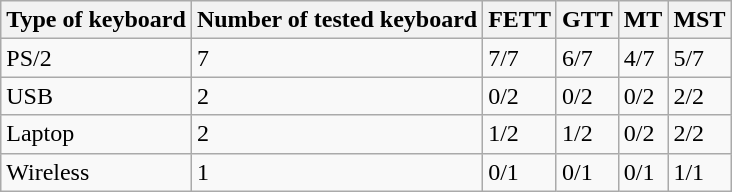<table class="wikitable">
<tr>
<th>Type of keyboard</th>
<th>Number of tested keyboard</th>
<th>FETT</th>
<th>GTT</th>
<th>MT</th>
<th>MST</th>
</tr>
<tr>
<td>PS/2</td>
<td>7</td>
<td>7/7</td>
<td>6/7</td>
<td>4/7</td>
<td>5/7</td>
</tr>
<tr>
<td>USB</td>
<td>2</td>
<td>0/2</td>
<td>0/2</td>
<td>0/2</td>
<td>2/2</td>
</tr>
<tr>
<td>Laptop</td>
<td>2</td>
<td>1/2</td>
<td>1/2</td>
<td>0/2</td>
<td>2/2</td>
</tr>
<tr>
<td>Wireless</td>
<td>1</td>
<td>0/1</td>
<td>0/1</td>
<td>0/1</td>
<td>1/1</td>
</tr>
</table>
